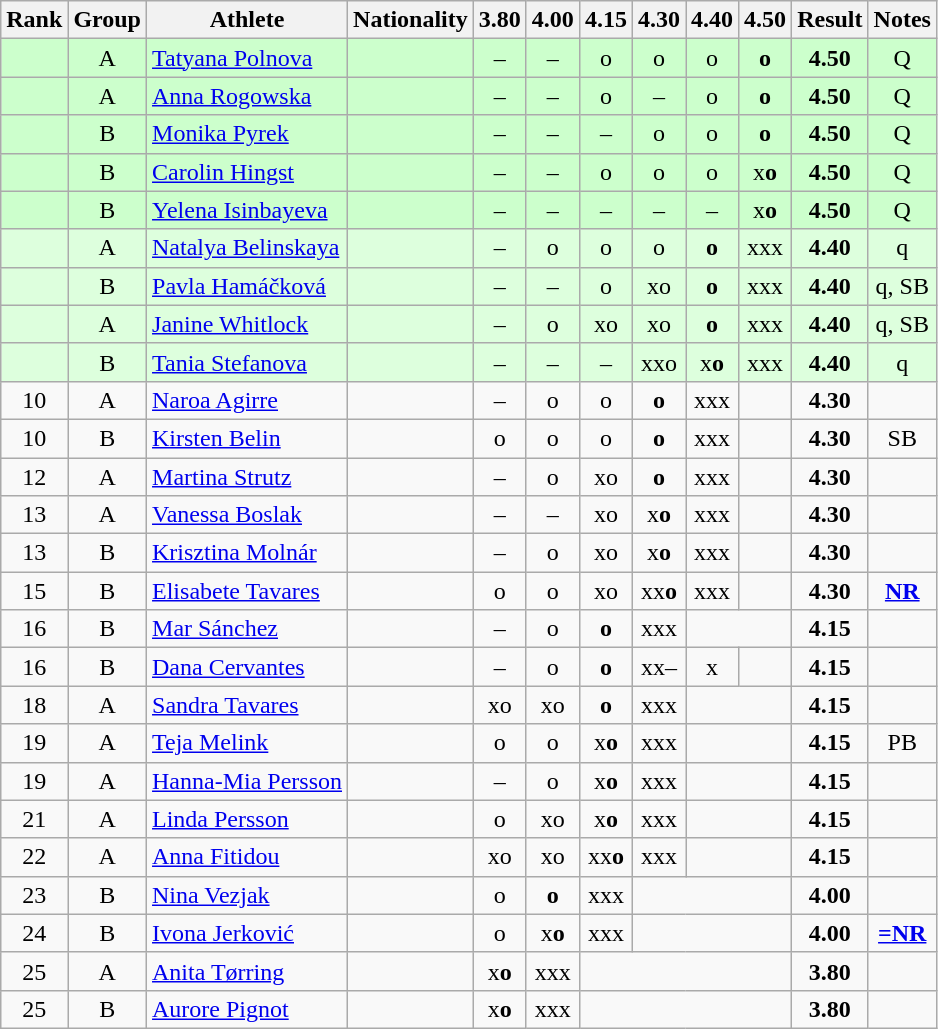<table class="wikitable sortable" style="text-align:center">
<tr>
<th>Rank</th>
<th>Group</th>
<th>Athlete</th>
<th>Nationality</th>
<th>3.80</th>
<th>4.00</th>
<th>4.15</th>
<th>4.30</th>
<th>4.40</th>
<th>4.50</th>
<th>Result</th>
<th>Notes</th>
</tr>
<tr bgcolor=ccffcc>
<td></td>
<td>A</td>
<td align="left"><a href='#'>Tatyana Polnova</a></td>
<td align=left></td>
<td>–</td>
<td>–</td>
<td>o</td>
<td>o</td>
<td>o</td>
<td><strong>o</strong></td>
<td><strong>4.50</strong></td>
<td>Q</td>
</tr>
<tr bgcolor=ccffcc>
<td></td>
<td>A</td>
<td align="left"><a href='#'>Anna Rogowska</a></td>
<td align=left></td>
<td>–</td>
<td>–</td>
<td>o</td>
<td>–</td>
<td>o</td>
<td><strong>o</strong></td>
<td><strong>4.50</strong></td>
<td>Q</td>
</tr>
<tr bgcolor=ccffcc>
<td></td>
<td>B</td>
<td align="left"><a href='#'>Monika Pyrek</a></td>
<td align=left></td>
<td>–</td>
<td>–</td>
<td>–</td>
<td>o</td>
<td>o</td>
<td><strong>o</strong></td>
<td><strong>4.50</strong></td>
<td>Q</td>
</tr>
<tr bgcolor=ccffcc>
<td></td>
<td>B</td>
<td align="left"><a href='#'>Carolin Hingst</a></td>
<td align=left></td>
<td>–</td>
<td>–</td>
<td>o</td>
<td>o</td>
<td>o</td>
<td>x<strong>o</strong></td>
<td><strong>4.50</strong></td>
<td>Q</td>
</tr>
<tr bgcolor=ccffcc>
<td></td>
<td>B</td>
<td align="left"><a href='#'>Yelena Isinbayeva</a></td>
<td align=left></td>
<td>–</td>
<td>–</td>
<td>–</td>
<td>–</td>
<td>–</td>
<td>x<strong>o</strong></td>
<td><strong>4.50</strong></td>
<td>Q</td>
</tr>
<tr bgcolor=ddffdd>
<td></td>
<td>A</td>
<td align="left"><a href='#'>Natalya Belinskaya</a></td>
<td align=left></td>
<td>–</td>
<td>o</td>
<td>o</td>
<td>o</td>
<td><strong>o</strong></td>
<td>xxx</td>
<td><strong>4.40</strong></td>
<td>q</td>
</tr>
<tr bgcolor=ddffdd>
<td></td>
<td>B</td>
<td align="left"><a href='#'>Pavla Hamáčková</a></td>
<td align=left></td>
<td>–</td>
<td>–</td>
<td>o</td>
<td>xo</td>
<td><strong>o</strong></td>
<td>xxx</td>
<td><strong>4.40</strong></td>
<td>q, SB</td>
</tr>
<tr bgcolor=ddffdd>
<td></td>
<td>A</td>
<td align="left"><a href='#'>Janine Whitlock</a></td>
<td align=left></td>
<td>–</td>
<td>o</td>
<td>xo</td>
<td>xo</td>
<td><strong>o</strong></td>
<td>xxx</td>
<td><strong>4.40</strong></td>
<td>q, SB</td>
</tr>
<tr bgcolor=ddffdd>
<td></td>
<td>B</td>
<td align="left"><a href='#'>Tania Stefanova</a></td>
<td align=left></td>
<td>–</td>
<td>–</td>
<td>–</td>
<td>xxo</td>
<td>x<strong>o</strong></td>
<td>xxx</td>
<td><strong>4.40</strong></td>
<td>q</td>
</tr>
<tr>
<td>10</td>
<td>A</td>
<td align="left"><a href='#'>Naroa Agirre</a></td>
<td align=left></td>
<td>–</td>
<td>o</td>
<td>o</td>
<td><strong>o</strong></td>
<td>xxx</td>
<td></td>
<td><strong>4.30</strong></td>
<td></td>
</tr>
<tr>
<td>10</td>
<td>B</td>
<td align="left"><a href='#'>Kirsten Belin</a></td>
<td align=left></td>
<td>o</td>
<td>o</td>
<td>o</td>
<td><strong>o</strong></td>
<td>xxx</td>
<td></td>
<td><strong>4.30</strong></td>
<td>SB</td>
</tr>
<tr>
<td>12</td>
<td>A</td>
<td align="left"><a href='#'>Martina Strutz</a></td>
<td align=left></td>
<td>–</td>
<td>o</td>
<td>xo</td>
<td><strong>o</strong></td>
<td>xxx</td>
<td></td>
<td><strong>4.30</strong></td>
<td></td>
</tr>
<tr>
<td>13</td>
<td>A</td>
<td align="left"><a href='#'>Vanessa Boslak</a></td>
<td align=left></td>
<td>–</td>
<td>–</td>
<td>xo</td>
<td>x<strong>o</strong></td>
<td>xxx</td>
<td></td>
<td><strong>4.30</strong></td>
<td></td>
</tr>
<tr>
<td>13</td>
<td>B</td>
<td align="left"><a href='#'>Krisztina Molnár</a></td>
<td align=left></td>
<td>–</td>
<td>o</td>
<td>xo</td>
<td>x<strong>o</strong></td>
<td>xxx</td>
<td></td>
<td><strong>4.30</strong></td>
<td></td>
</tr>
<tr>
<td>15</td>
<td>B</td>
<td align="left"><a href='#'>Elisabete Tavares</a></td>
<td align=left></td>
<td>o</td>
<td>o</td>
<td>xo</td>
<td>xx<strong>o</strong></td>
<td>xxx</td>
<td></td>
<td><strong>4.30</strong></td>
<td><strong><a href='#'>NR</a></strong></td>
</tr>
<tr>
<td>16</td>
<td>B</td>
<td align="left"><a href='#'>Mar Sánchez</a></td>
<td align=left></td>
<td>–</td>
<td>o</td>
<td><strong>o</strong></td>
<td>xxx</td>
<td colspan=2></td>
<td><strong>4.15</strong></td>
<td></td>
</tr>
<tr>
<td>16</td>
<td>B</td>
<td align="left"><a href='#'>Dana Cervantes</a></td>
<td align=left></td>
<td>–</td>
<td>o</td>
<td><strong>o</strong></td>
<td>xx–</td>
<td>x</td>
<td></td>
<td><strong>4.15</strong></td>
<td></td>
</tr>
<tr>
<td>18</td>
<td>A</td>
<td align="left"><a href='#'>Sandra Tavares</a></td>
<td align=left></td>
<td>xo</td>
<td>xo</td>
<td><strong>o</strong></td>
<td>xxx</td>
<td colspan=2></td>
<td><strong>4.15</strong></td>
<td></td>
</tr>
<tr>
<td>19</td>
<td>A</td>
<td align="left"><a href='#'>Teja Melink</a></td>
<td align=left></td>
<td>o</td>
<td>o</td>
<td>x<strong>o</strong></td>
<td>xxx</td>
<td colspan=2></td>
<td><strong>4.15</strong></td>
<td>PB</td>
</tr>
<tr>
<td>19</td>
<td>A</td>
<td align="left"><a href='#'>Hanna-Mia Persson</a></td>
<td align=left></td>
<td>–</td>
<td>o</td>
<td>x<strong>o</strong></td>
<td>xxx</td>
<td colspan=2></td>
<td><strong>4.15</strong></td>
<td></td>
</tr>
<tr>
<td>21</td>
<td>A</td>
<td align="left"><a href='#'>Linda Persson</a></td>
<td align=left></td>
<td>o</td>
<td>xo</td>
<td>x<strong>o</strong></td>
<td>xxx</td>
<td colspan=2></td>
<td><strong>4.15</strong></td>
<td></td>
</tr>
<tr>
<td>22</td>
<td>A</td>
<td align="left"><a href='#'>Anna Fitidou</a></td>
<td align=left></td>
<td>xo</td>
<td>xo</td>
<td>xx<strong>o</strong></td>
<td>xxx</td>
<td colspan=2></td>
<td><strong>4.15</strong></td>
<td></td>
</tr>
<tr>
<td>23</td>
<td>B</td>
<td align="left"><a href='#'>Nina Vezjak</a></td>
<td align=left></td>
<td>o</td>
<td><strong>o</strong></td>
<td>xxx</td>
<td colspan=3></td>
<td><strong>4.00</strong></td>
<td></td>
</tr>
<tr>
<td>24</td>
<td>B</td>
<td align="left"><a href='#'>Ivona Jerković</a></td>
<td align=left></td>
<td>o</td>
<td>x<strong>o</strong></td>
<td>xxx</td>
<td colspan=3></td>
<td><strong>4.00</strong></td>
<td><strong><a href='#'>=NR</a></strong></td>
</tr>
<tr>
<td>25</td>
<td>A</td>
<td align="left"><a href='#'>Anita Tørring</a></td>
<td align=left></td>
<td>x<strong>o</strong></td>
<td>xxx</td>
<td colspan=4></td>
<td><strong>3.80</strong></td>
<td></td>
</tr>
<tr>
<td>25</td>
<td>B</td>
<td align="left"><a href='#'>Aurore Pignot</a></td>
<td align=left></td>
<td>x<strong>o</strong></td>
<td>xxx</td>
<td colspan=4></td>
<td><strong>3.80</strong></td>
<td></td>
</tr>
</table>
